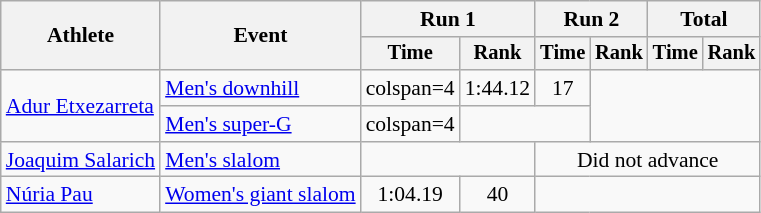<table class="wikitable" style="font-size:90%">
<tr>
<th rowspan=2>Athlete</th>
<th rowspan=2>Event</th>
<th colspan=2>Run 1</th>
<th colspan=2>Run 2</th>
<th colspan=2>Total</th>
</tr>
<tr style="font-size:95%">
<th>Time</th>
<th>Rank</th>
<th>Time</th>
<th>Rank</th>
<th>Time</th>
<th>Rank</th>
</tr>
<tr align=center>
<td align="left" rowspan=2><a href='#'>Adur Etxezarreta</a></td>
<td align=left><a href='#'>Men's downhill</a></td>
<td>colspan=4 </td>
<td>1:44.12</td>
<td>17</td>
</tr>
<tr align=center>
<td align=left><a href='#'>Men's super-G</a></td>
<td>colspan=4 </td>
<td colspan=2></td>
</tr>
<tr align=center>
<td align="left"><a href='#'>Joaquim Salarich</a></td>
<td align=left><a href='#'>Men's slalom</a></td>
<td colspan=2></td>
<td colspan=4>Did not advance</td>
</tr>
<tr align=center>
<td align="left"><a href='#'>Núria Pau</a></td>
<td align=left><a href='#'>Women's giant slalom</a></td>
<td>1:04.19</td>
<td>40</td>
<td colspan=4></td>
</tr>
</table>
